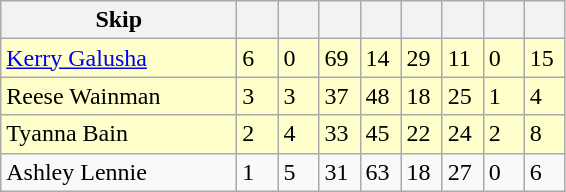<table class=wikitable>
<tr>
<th width=150>Skip</th>
<th width=20></th>
<th width=20></th>
<th width=20></th>
<th width=20></th>
<th width=20></th>
<th width=20></th>
<th width=20></th>
<th width=20></th>
</tr>
<tr bgcolor=#ffffcc>
<td><a href='#'>Kerry Galusha</a></td>
<td>6</td>
<td>0</td>
<td>69</td>
<td>14</td>
<td>29</td>
<td>11</td>
<td>0</td>
<td>15</td>
</tr>
<tr bgcolor=#ffffcc>
<td>Reese Wainman</td>
<td>3</td>
<td>3</td>
<td>37</td>
<td>48</td>
<td>18</td>
<td>25</td>
<td>1</td>
<td>4</td>
</tr>
<tr bgcolor=#ffffcc>
<td>Tyanna Bain</td>
<td>2</td>
<td>4</td>
<td>33</td>
<td>45</td>
<td>22</td>
<td>24</td>
<td>2</td>
<td>8</td>
</tr>
<tr>
<td>Ashley Lennie</td>
<td>1</td>
<td>5</td>
<td>31</td>
<td>63</td>
<td>18</td>
<td>27</td>
<td>0</td>
<td>6</td>
</tr>
</table>
